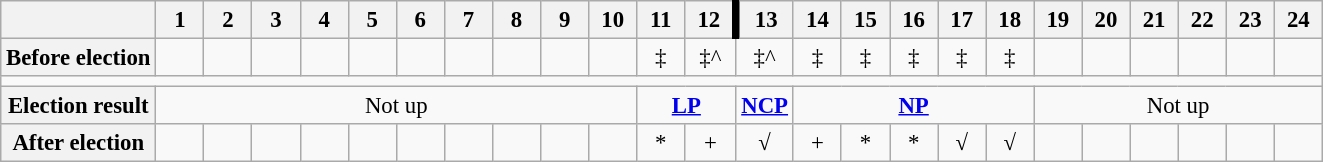<table class="wikitable" style="text-align:center; font-size:95%">
<tr>
<th></th>
<th width=25px>1</th>
<th width=25px>2</th>
<th width=25px>3</th>
<th width=25px>4</th>
<th width=25px>5</th>
<th width=25px>6</th>
<th width=25px>7</th>
<th width=25px>8</th>
<th width=25px>9</th>
<th width=25px>10</th>
<th width=25px>11</th>
<th width=25px>12</th>
<th width=25px style="border-left:5px solid black;">13</th>
<th width=25px>14</th>
<th width=25px>15</th>
<th width=25px>16</th>
<th width=25px>17</th>
<th width=25px>18</th>
<th width=25px>19</th>
<th width=25px>20</th>
<th width=25px>21</th>
<th width=25px>22</th>
<th width=25px>23</th>
<th width=25px>24</th>
</tr>
<tr>
<th>Before election</th>
<td bgcolor=></td>
<td bgcolor=></td>
<td bgcolor=></td>
<td bgcolor=></td>
<td bgcolor=></td>
<td bgcolor=></td>
<td bgcolor=></td>
<td bgcolor=></td>
<td bgcolor=></td>
<td bgcolor=></td>
<td bgcolor=>‡</td>
<td>‡^</td>
<td>‡^</td>
<td bgcolor=>‡</td>
<td bgcolor=>‡</td>
<td bgcolor=>‡</td>
<td bgcolor=>‡</td>
<td bgcolor=>‡</td>
<td bgcolor=></td>
<td bgcolor=></td>
<td bgcolor=></td>
<td bgcolor=></td>
<td bgcolor=></td>
<td bgcolor=></td>
</tr>
<tr>
<td colspan=25></td>
</tr>
<tr>
<th>Election result</th>
<td colspan=10>Not up</td>
<td colspan=2 bgcolor=><strong><a href='#'>LP</a></strong></td>
<td bgcolor=><strong><a href='#'>NCP</a></strong></td>
<td colspan=5 bgcolor=><strong><a href='#'>NP</a></strong></td>
<td colspan=6>Not up</td>
</tr>
<tr>
<th>After election</th>
<td bgcolor=></td>
<td bgcolor=></td>
<td bgcolor=></td>
<td bgcolor=></td>
<td bgcolor=></td>
<td bgcolor=></td>
<td bgcolor=></td>
<td bgcolor=></td>
<td bgcolor=></td>
<td bgcolor=></td>
<td bgcolor=>*</td>
<td bgcolor=>+</td>
<td bgcolor=>√</td>
<td bgcolor=>+</td>
<td bgcolor=>*</td>
<td bgcolor=>*</td>
<td bgcolor=>√</td>
<td bgcolor=>√</td>
<td bgcolor=></td>
<td bgcolor=></td>
<td bgcolor=></td>
<td bgcolor=></td>
<td bgcolor=></td>
<td bgcolor=></td>
</tr>
</table>
